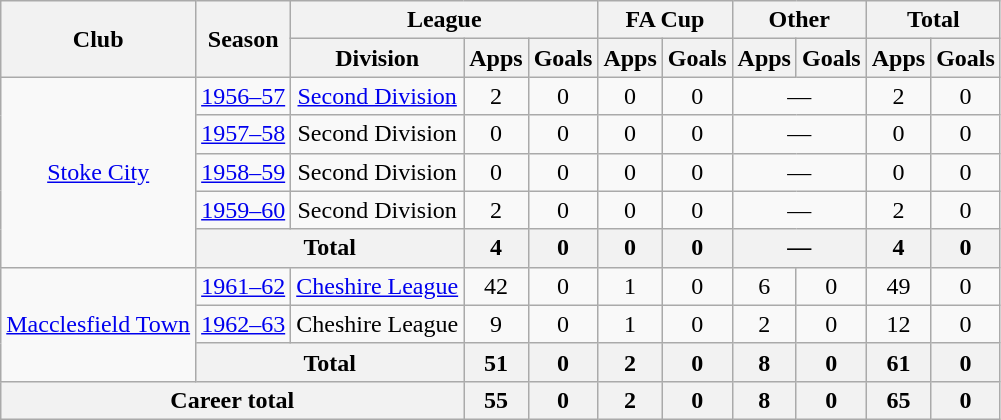<table class="wikitable" style="text-align:center">
<tr>
<th rowspan="2">Club</th>
<th rowspan="2">Season</th>
<th colspan="3">League</th>
<th colspan="2">FA Cup</th>
<th colspan="2">Other</th>
<th colspan="2">Total</th>
</tr>
<tr>
<th>Division</th>
<th>Apps</th>
<th>Goals</th>
<th>Apps</th>
<th>Goals</th>
<th>Apps</th>
<th>Goals</th>
<th>Apps</th>
<th>Goals</th>
</tr>
<tr>
<td rowspan="5"><a href='#'>Stoke City</a></td>
<td><a href='#'>1956–57</a></td>
<td><a href='#'>Second Division</a></td>
<td>2</td>
<td>0</td>
<td>0</td>
<td>0</td>
<td colspan="2">—</td>
<td>2</td>
<td>0</td>
</tr>
<tr>
<td><a href='#'>1957–58</a></td>
<td>Second Division</td>
<td>0</td>
<td>0</td>
<td>0</td>
<td>0</td>
<td colspan="2">—</td>
<td>0</td>
<td>0</td>
</tr>
<tr>
<td><a href='#'>1958–59</a></td>
<td>Second Division</td>
<td>0</td>
<td>0</td>
<td>0</td>
<td>0</td>
<td colspan="2">—</td>
<td>0</td>
<td>0</td>
</tr>
<tr>
<td><a href='#'>1959–60</a></td>
<td>Second Division</td>
<td>2</td>
<td>0</td>
<td>0</td>
<td>0</td>
<td colspan="2">—</td>
<td>2</td>
<td>0</td>
</tr>
<tr>
<th colspan="2">Total</th>
<th>4</th>
<th>0</th>
<th>0</th>
<th>0</th>
<th colspan="2">—</th>
<th>4</th>
<th>0</th>
</tr>
<tr>
<td rowspan="3"><a href='#'>Macclesfield Town</a></td>
<td><a href='#'>1961–62</a></td>
<td><a href='#'>Cheshire League</a></td>
<td>42</td>
<td>0</td>
<td>1</td>
<td>0</td>
<td>6</td>
<td>0</td>
<td>49</td>
<td>0</td>
</tr>
<tr>
<td><a href='#'>1962–63</a></td>
<td>Cheshire League</td>
<td>9</td>
<td>0</td>
<td>1</td>
<td>0</td>
<td>2</td>
<td>0</td>
<td>12</td>
<td>0</td>
</tr>
<tr>
<th colspan="2">Total</th>
<th>51</th>
<th>0</th>
<th>2</th>
<th>0</th>
<th>8</th>
<th>0</th>
<th>61</th>
<th>0</th>
</tr>
<tr>
<th colspan="3">Career total</th>
<th>55</th>
<th>0</th>
<th>2</th>
<th>0</th>
<th>8</th>
<th>0</th>
<th>65</th>
<th>0</th>
</tr>
</table>
